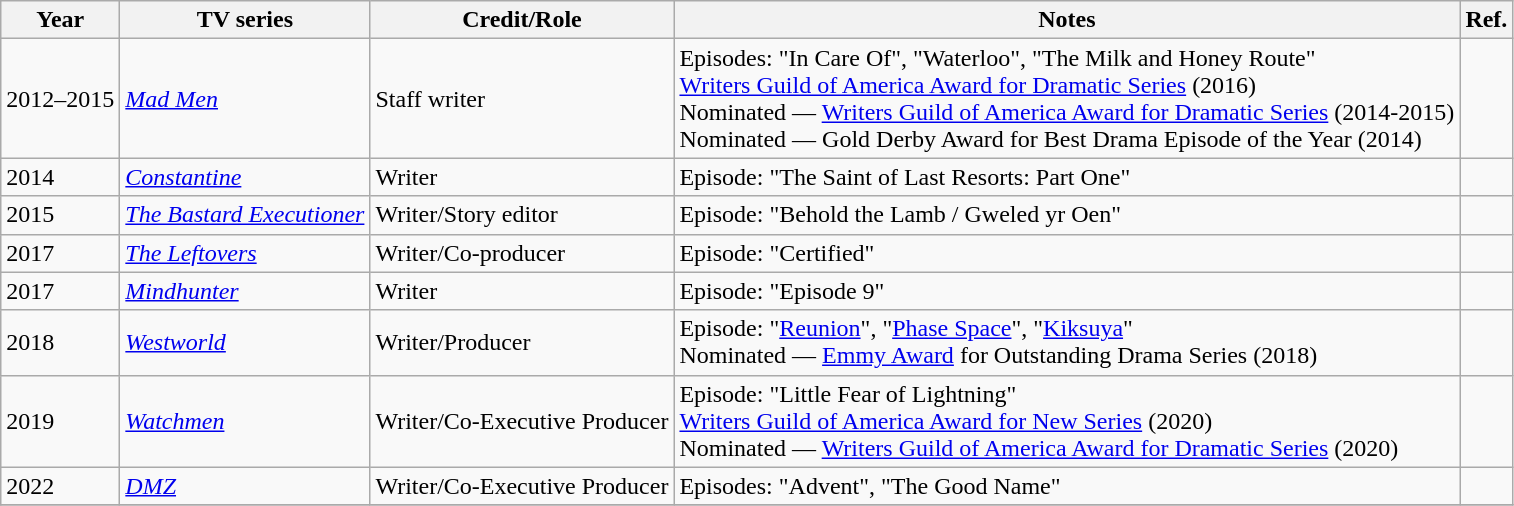<table class="wikitable sortable">
<tr>
<th>Year</th>
<th>TV series</th>
<th>Credit/Role</th>
<th>Notes</th>
<th>Ref.</th>
</tr>
<tr>
<td>2012–2015</td>
<td><em><a href='#'>Mad Men</a></em></td>
<td>Staff writer</td>
<td>Episodes: "In Care Of", "Waterloo", "The Milk and Honey Route" <br><a href='#'>Writers Guild of America Award for Dramatic Series</a> (2016)<br>Nominated — <a href='#'>Writers Guild of America Award for Dramatic Series</a> (2014-2015)<br>Nominated — Gold Derby Award for Best Drama Episode of the Year (2014)</td>
<td></td>
</tr>
<tr>
<td>2014</td>
<td><em><a href='#'>Constantine</a></em></td>
<td>Writer</td>
<td>Episode: "The Saint of Last Resorts: Part One"</td>
<td></td>
</tr>
<tr>
<td>2015</td>
<td><em><a href='#'>The Bastard Executioner</a></em></td>
<td>Writer/Story editor</td>
<td>Episode: "Behold the Lamb / Gweled yr Oen"</td>
<td></td>
</tr>
<tr>
<td>2017</td>
<td><em><a href='#'>The Leftovers</a></em></td>
<td>Writer/Co-producer</td>
<td>Episode: "Certified"</td>
<td></td>
</tr>
<tr>
<td>2017</td>
<td><em><a href='#'>Mindhunter</a></em></td>
<td>Writer</td>
<td>Episode: "Episode 9"</td>
<td></td>
</tr>
<tr>
<td>2018</td>
<td><em><a href='#'>Westworld</a></em></td>
<td>Writer/Producer</td>
<td>Episode: "<a href='#'>Reunion</a>", "<a href='#'>Phase Space</a>", "<a href='#'>Kiksuya</a>"<br>Nominated — <a href='#'>Emmy Award</a> for Outstanding Drama Series (2018)</td>
<td></td>
</tr>
<tr>
<td>2019</td>
<td><em><a href='#'>Watchmen</a></em></td>
<td>Writer/Co-Executive Producer</td>
<td>Episode: "Little Fear of Lightning"<br><a href='#'>Writers Guild of America Award for New Series</a> (2020)<br>Nominated — <a href='#'>Writers Guild of America Award for Dramatic Series</a> (2020)</td>
<td></td>
</tr>
<tr>
<td>2022</td>
<td><em><a href='#'>DMZ</a></em></td>
<td>Writer/Co-Executive Producer</td>
<td>Episodes: "Advent", "The Good Name"</td>
<td></td>
</tr>
<tr>
</tr>
</table>
